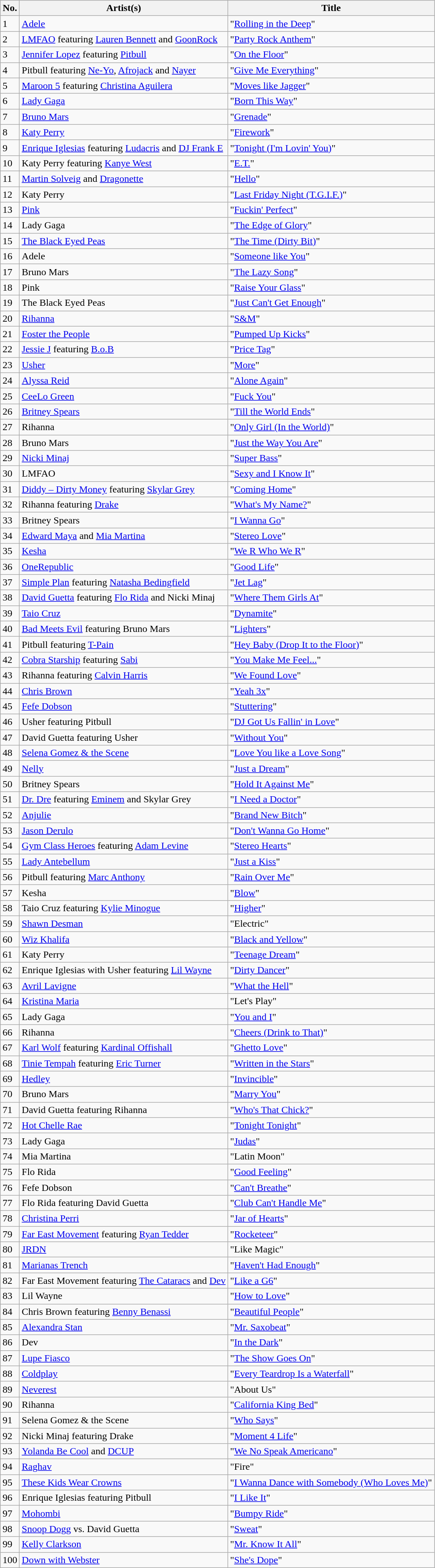<table class="wikitable">
<tr>
<th>No.</th>
<th>Artist(s)</th>
<th>Title</th>
</tr>
<tr>
<td>1</td>
<td><a href='#'>Adele</a></td>
<td>"<a href='#'>Rolling in the Deep</a>"</td>
</tr>
<tr>
<td>2</td>
<td><a href='#'>LMFAO</a> featuring <a href='#'>Lauren Bennett</a> and <a href='#'>GoonRock</a></td>
<td>"<a href='#'>Party Rock Anthem</a>"</td>
</tr>
<tr>
<td>3</td>
<td><a href='#'>Jennifer Lopez</a> featuring <a href='#'>Pitbull</a></td>
<td>"<a href='#'>On the Floor</a>"</td>
</tr>
<tr>
<td>4</td>
<td>Pitbull featuring <a href='#'>Ne-Yo</a>, <a href='#'>Afrojack</a> and <a href='#'>Nayer</a></td>
<td>"<a href='#'>Give Me Everything</a>"</td>
</tr>
<tr>
<td>5</td>
<td><a href='#'>Maroon 5</a> featuring <a href='#'>Christina Aguilera</a></td>
<td>"<a href='#'>Moves like Jagger</a>"</td>
</tr>
<tr>
<td>6</td>
<td><a href='#'>Lady Gaga</a></td>
<td>"<a href='#'>Born This Way</a>"</td>
</tr>
<tr>
<td>7</td>
<td><a href='#'>Bruno Mars</a></td>
<td>"<a href='#'>Grenade</a>"</td>
</tr>
<tr>
<td>8</td>
<td><a href='#'>Katy Perry</a></td>
<td>"<a href='#'>Firework</a>"</td>
</tr>
<tr>
<td>9</td>
<td><a href='#'>Enrique Iglesias</a> featuring <a href='#'>Ludacris</a> and <a href='#'>DJ Frank E</a></td>
<td>"<a href='#'>Tonight (I'm Lovin' You)</a>"</td>
</tr>
<tr>
<td>10</td>
<td>Katy Perry featuring <a href='#'>Kanye West</a></td>
<td>"<a href='#'>E.T.</a>"</td>
</tr>
<tr>
<td>11</td>
<td><a href='#'>Martin Solveig</a> and <a href='#'>Dragonette</a></td>
<td>"<a href='#'>Hello</a>"</td>
</tr>
<tr>
<td>12</td>
<td>Katy Perry</td>
<td>"<a href='#'>Last Friday Night (T.G.I.F.)</a>"</td>
</tr>
<tr>
<td>13</td>
<td><a href='#'>Pink</a></td>
<td>"<a href='#'>Fuckin' Perfect</a>"</td>
</tr>
<tr>
<td>14</td>
<td>Lady Gaga</td>
<td>"<a href='#'>The Edge of Glory</a>"</td>
</tr>
<tr>
<td>15</td>
<td><a href='#'>The Black Eyed Peas</a></td>
<td>"<a href='#'>The Time (Dirty Bit)</a>"</td>
</tr>
<tr>
<td>16</td>
<td>Adele</td>
<td>"<a href='#'>Someone like You</a>"</td>
</tr>
<tr>
<td>17</td>
<td>Bruno Mars</td>
<td>"<a href='#'>The Lazy Song</a>"</td>
</tr>
<tr>
<td>18</td>
<td>Pink</td>
<td>"<a href='#'>Raise Your Glass</a>"</td>
</tr>
<tr>
<td>19</td>
<td>The Black Eyed Peas</td>
<td>"<a href='#'>Just Can't Get Enough</a>"</td>
</tr>
<tr>
<td>20</td>
<td><a href='#'>Rihanna</a></td>
<td>"<a href='#'>S&M</a>"</td>
</tr>
<tr>
<td>21</td>
<td><a href='#'>Foster the People</a></td>
<td>"<a href='#'>Pumped Up Kicks</a>"</td>
</tr>
<tr>
<td>22</td>
<td><a href='#'>Jessie J</a> featuring <a href='#'>B.o.B</a></td>
<td>"<a href='#'>Price Tag</a>"</td>
</tr>
<tr>
<td>23</td>
<td><a href='#'>Usher</a></td>
<td>"<a href='#'>More</a>"</td>
</tr>
<tr>
<td>24</td>
<td><a href='#'>Alyssa Reid</a></td>
<td>"<a href='#'>Alone Again</a>"</td>
</tr>
<tr>
<td>25</td>
<td><a href='#'>CeeLo Green</a></td>
<td>"<a href='#'>Fuck You</a>"</td>
</tr>
<tr>
<td>26</td>
<td><a href='#'>Britney Spears</a></td>
<td>"<a href='#'>Till the World Ends</a>"</td>
</tr>
<tr>
<td>27</td>
<td>Rihanna</td>
<td>"<a href='#'>Only Girl (In the World)</a>"</td>
</tr>
<tr>
<td>28</td>
<td>Bruno Mars</td>
<td>"<a href='#'>Just the Way You Are</a>"</td>
</tr>
<tr>
<td>29</td>
<td><a href='#'>Nicki Minaj</a></td>
<td>"<a href='#'>Super Bass</a>"</td>
</tr>
<tr>
<td>30</td>
<td>LMFAO</td>
<td>"<a href='#'>Sexy and I Know It</a>"</td>
</tr>
<tr>
<td>31</td>
<td><a href='#'>Diddy – Dirty Money</a> featuring <a href='#'>Skylar Grey</a></td>
<td>"<a href='#'>Coming Home</a>"</td>
</tr>
<tr>
<td>32</td>
<td>Rihanna featuring <a href='#'>Drake</a></td>
<td>"<a href='#'>What's My Name?</a>"</td>
</tr>
<tr>
<td>33</td>
<td>Britney Spears</td>
<td>"<a href='#'>I Wanna Go</a>"</td>
</tr>
<tr>
<td>34</td>
<td><a href='#'>Edward Maya</a> and <a href='#'>Mia Martina</a></td>
<td>"<a href='#'>Stereo Love</a>"</td>
</tr>
<tr>
<td>35</td>
<td><a href='#'>Kesha</a></td>
<td>"<a href='#'>We R Who We R</a>"</td>
</tr>
<tr>
<td>36</td>
<td><a href='#'>OneRepublic</a></td>
<td>"<a href='#'>Good Life</a>"</td>
</tr>
<tr>
<td>37</td>
<td><a href='#'>Simple Plan</a> featuring <a href='#'>Natasha Bedingfield</a></td>
<td>"<a href='#'>Jet Lag</a>"</td>
</tr>
<tr>
<td>38</td>
<td><a href='#'>David Guetta</a> featuring <a href='#'>Flo Rida</a> and Nicki Minaj</td>
<td>"<a href='#'>Where Them Girls At</a>"</td>
</tr>
<tr>
<td>39</td>
<td><a href='#'>Taio Cruz</a></td>
<td>"<a href='#'>Dynamite</a>"</td>
</tr>
<tr>
<td>40</td>
<td><a href='#'>Bad Meets Evil</a> featuring Bruno Mars</td>
<td>"<a href='#'>Lighters</a>"</td>
</tr>
<tr>
<td>41</td>
<td>Pitbull featuring <a href='#'>T-Pain</a></td>
<td>"<a href='#'>Hey Baby (Drop It to the Floor)</a>"</td>
</tr>
<tr>
<td>42</td>
<td><a href='#'>Cobra Starship</a> featuring <a href='#'>Sabi</a></td>
<td>"<a href='#'>You Make Me Feel...</a>"</td>
</tr>
<tr>
<td>43</td>
<td>Rihanna featuring <a href='#'>Calvin Harris</a></td>
<td>"<a href='#'>We Found Love</a>"</td>
</tr>
<tr>
<td>44</td>
<td><a href='#'>Chris Brown</a></td>
<td>"<a href='#'>Yeah 3x</a>"</td>
</tr>
<tr>
<td>45</td>
<td><a href='#'>Fefe Dobson</a></td>
<td>"<a href='#'>Stuttering</a>"</td>
</tr>
<tr>
<td>46</td>
<td>Usher featuring Pitbull</td>
<td>"<a href='#'>DJ Got Us Fallin' in Love</a>"</td>
</tr>
<tr>
<td>47</td>
<td>David Guetta featuring Usher</td>
<td>"<a href='#'>Without You</a>"</td>
</tr>
<tr>
<td>48</td>
<td><a href='#'>Selena Gomez & the Scene</a></td>
<td>"<a href='#'>Love You like a Love Song</a>"</td>
</tr>
<tr>
<td>49</td>
<td><a href='#'>Nelly</a></td>
<td>"<a href='#'>Just a Dream</a>"</td>
</tr>
<tr>
<td>50</td>
<td>Britney Spears</td>
<td>"<a href='#'>Hold It Against Me</a>"</td>
</tr>
<tr>
<td>51</td>
<td><a href='#'>Dr. Dre</a> featuring <a href='#'>Eminem</a> and Skylar Grey</td>
<td>"<a href='#'>I Need a Doctor</a>"</td>
</tr>
<tr>
<td>52</td>
<td><a href='#'>Anjulie</a></td>
<td>"<a href='#'>Brand New Bitch</a>"</td>
</tr>
<tr>
<td>53</td>
<td><a href='#'>Jason Derulo</a></td>
<td>"<a href='#'>Don't Wanna Go Home</a>"</td>
</tr>
<tr>
<td>54</td>
<td><a href='#'>Gym Class Heroes</a> featuring <a href='#'>Adam Levine</a></td>
<td>"<a href='#'>Stereo Hearts</a>"</td>
</tr>
<tr>
<td>55</td>
<td><a href='#'>Lady Antebellum</a></td>
<td>"<a href='#'>Just a Kiss</a>"</td>
</tr>
<tr>
<td>56</td>
<td>Pitbull featuring <a href='#'>Marc Anthony</a></td>
<td>"<a href='#'>Rain Over Me</a>"</td>
</tr>
<tr>
<td>57</td>
<td>Kesha</td>
<td>"<a href='#'>Blow</a>"</td>
</tr>
<tr>
<td>58</td>
<td>Taio Cruz featuring <a href='#'>Kylie Minogue</a></td>
<td>"<a href='#'>Higher</a>"</td>
</tr>
<tr>
<td>59</td>
<td><a href='#'>Shawn Desman</a></td>
<td>"Electric"</td>
</tr>
<tr>
<td>60</td>
<td><a href='#'>Wiz Khalifa</a></td>
<td>"<a href='#'>Black and Yellow</a>"</td>
</tr>
<tr>
<td>61</td>
<td>Katy Perry</td>
<td>"<a href='#'>Teenage Dream</a>"</td>
</tr>
<tr>
<td>62</td>
<td>Enrique Iglesias with Usher featuring <a href='#'>Lil Wayne</a></td>
<td>"<a href='#'>Dirty Dancer</a>"</td>
</tr>
<tr>
<td>63</td>
<td><a href='#'>Avril Lavigne</a></td>
<td>"<a href='#'>What the Hell</a>"</td>
</tr>
<tr>
<td>64</td>
<td><a href='#'>Kristina Maria</a></td>
<td>"Let's Play"</td>
</tr>
<tr>
<td>65</td>
<td>Lady Gaga</td>
<td>"<a href='#'>You and I</a>"</td>
</tr>
<tr>
<td>66</td>
<td>Rihanna</td>
<td>"<a href='#'>Cheers (Drink to That)</a>"</td>
</tr>
<tr>
<td>67</td>
<td><a href='#'>Karl Wolf</a> featuring <a href='#'>Kardinal Offishall</a></td>
<td>"<a href='#'>Ghetto Love</a>"</td>
</tr>
<tr>
<td>68</td>
<td><a href='#'>Tinie Tempah</a> featuring <a href='#'>Eric Turner</a></td>
<td>"<a href='#'>Written in the Stars</a>"</td>
</tr>
<tr>
<td>69</td>
<td><a href='#'>Hedley</a></td>
<td>"<a href='#'>Invincible</a>"</td>
</tr>
<tr>
<td>70</td>
<td>Bruno Mars</td>
<td>"<a href='#'>Marry You</a>"</td>
</tr>
<tr>
<td>71</td>
<td>David Guetta featuring Rihanna</td>
<td>"<a href='#'>Who's That Chick?</a>"</td>
</tr>
<tr>
<td>72</td>
<td><a href='#'>Hot Chelle Rae</a></td>
<td>"<a href='#'>Tonight Tonight</a>"</td>
</tr>
<tr>
<td>73</td>
<td>Lady Gaga</td>
<td>"<a href='#'>Judas</a>"</td>
</tr>
<tr>
<td>74</td>
<td>Mia Martina</td>
<td>"Latin Moon"</td>
</tr>
<tr>
<td>75</td>
<td>Flo Rida</td>
<td>"<a href='#'>Good Feeling</a>"</td>
</tr>
<tr>
<td>76</td>
<td>Fefe Dobson</td>
<td>"<a href='#'>Can't Breathe</a>"</td>
</tr>
<tr>
<td>77</td>
<td>Flo Rida featuring David Guetta</td>
<td>"<a href='#'>Club Can't Handle Me</a>"</td>
</tr>
<tr>
<td>78</td>
<td><a href='#'>Christina Perri</a></td>
<td>"<a href='#'>Jar of Hearts</a>"</td>
</tr>
<tr>
<td>79</td>
<td><a href='#'>Far East Movement</a> featuring <a href='#'>Ryan Tedder</a></td>
<td>"<a href='#'>Rocketeer</a>"</td>
</tr>
<tr>
<td>80</td>
<td><a href='#'>JRDN</a></td>
<td>"Like Magic"</td>
</tr>
<tr>
<td>81</td>
<td><a href='#'>Marianas Trench</a></td>
<td>"<a href='#'>Haven't Had Enough</a>"</td>
</tr>
<tr>
<td>82</td>
<td>Far East Movement featuring <a href='#'>The Cataracs</a> and <a href='#'>Dev</a></td>
<td>"<a href='#'>Like a G6</a>"</td>
</tr>
<tr>
<td>83</td>
<td>Lil Wayne</td>
<td>"<a href='#'>How to Love</a>"</td>
</tr>
<tr>
<td>84</td>
<td>Chris Brown featuring <a href='#'>Benny Benassi</a></td>
<td>"<a href='#'>Beautiful People</a>"</td>
</tr>
<tr>
<td>85</td>
<td><a href='#'>Alexandra Stan</a></td>
<td>"<a href='#'>Mr. Saxobeat</a>"</td>
</tr>
<tr>
<td>86</td>
<td>Dev</td>
<td>"<a href='#'>In the Dark</a>"</td>
</tr>
<tr>
<td>87</td>
<td><a href='#'>Lupe Fiasco</a></td>
<td>"<a href='#'>The Show Goes On</a>"</td>
</tr>
<tr>
<td>88</td>
<td><a href='#'>Coldplay</a></td>
<td>"<a href='#'>Every Teardrop Is a Waterfall</a>"</td>
</tr>
<tr>
<td>89</td>
<td><a href='#'>Neverest</a></td>
<td>"About Us"</td>
</tr>
<tr>
<td>90</td>
<td>Rihanna</td>
<td>"<a href='#'>California King Bed</a>"</td>
</tr>
<tr>
<td>91</td>
<td>Selena Gomez & the Scene</td>
<td>"<a href='#'>Who Says</a>"</td>
</tr>
<tr>
<td>92</td>
<td>Nicki Minaj featuring Drake</td>
<td>"<a href='#'>Moment 4 Life</a>"</td>
</tr>
<tr>
<td>93</td>
<td><a href='#'>Yolanda Be Cool</a> and <a href='#'>DCUP</a></td>
<td>"<a href='#'>We No Speak Americano</a>"</td>
</tr>
<tr>
<td>94</td>
<td><a href='#'>Raghav</a></td>
<td>"Fire"</td>
</tr>
<tr>
<td>95</td>
<td><a href='#'>These Kids Wear Crowns</a></td>
<td>"<a href='#'>I Wanna Dance with Somebody (Who Loves Me)</a>"</td>
</tr>
<tr>
<td>96</td>
<td>Enrique Iglesias featuring Pitbull</td>
<td>"<a href='#'>I Like It</a>"</td>
</tr>
<tr>
<td>97</td>
<td><a href='#'>Mohombi</a></td>
<td>"<a href='#'>Bumpy Ride</a>"</td>
</tr>
<tr>
<td>98</td>
<td><a href='#'>Snoop Dogg</a> vs. David Guetta</td>
<td>"<a href='#'>Sweat</a>"</td>
</tr>
<tr>
<td>99</td>
<td><a href='#'>Kelly Clarkson</a></td>
<td>"<a href='#'>Mr. Know It All</a>"</td>
</tr>
<tr>
<td>100</td>
<td><a href='#'>Down with Webster</a></td>
<td>"<a href='#'>She's Dope</a>"</td>
</tr>
</table>
